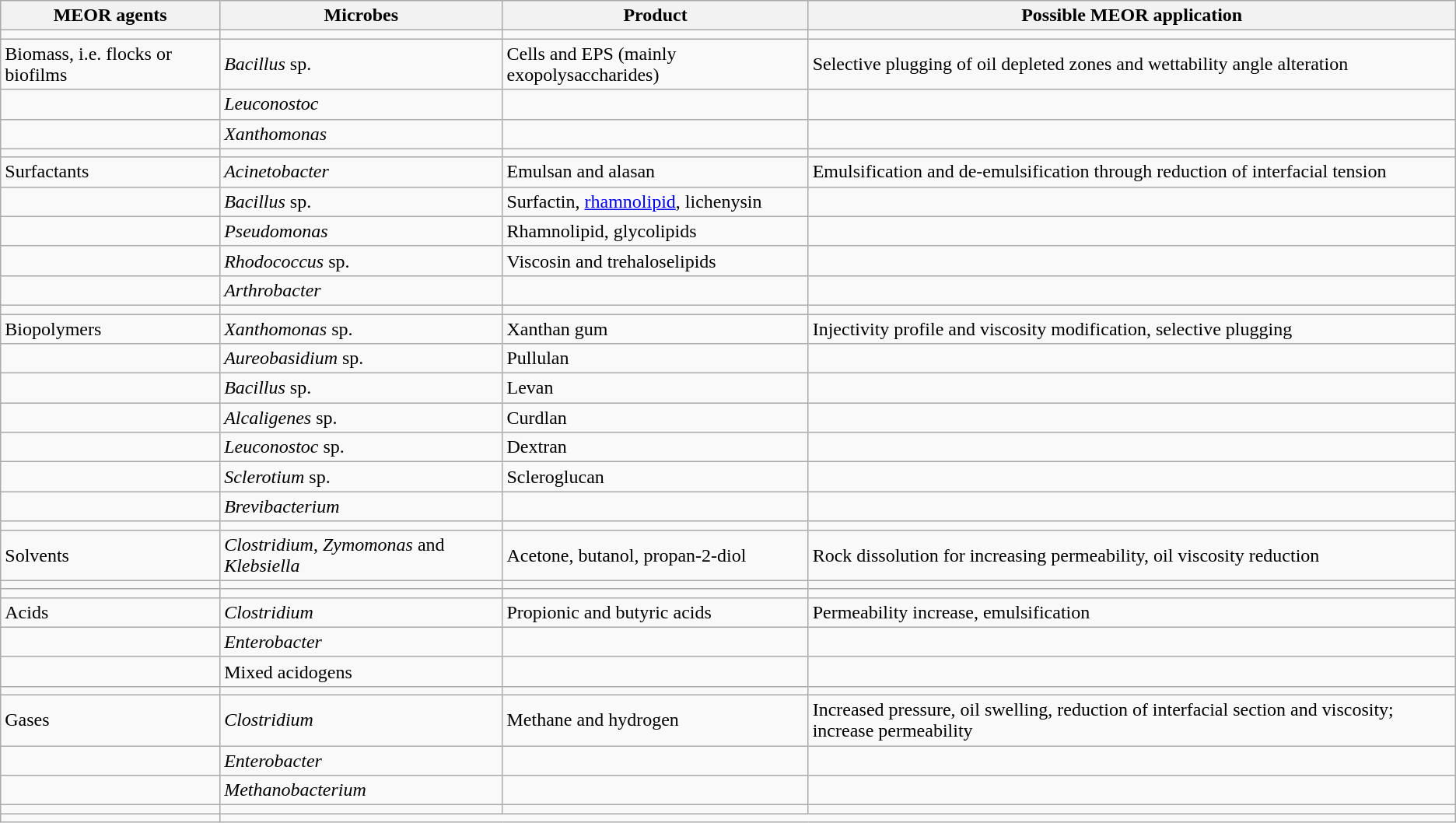<table class="wikitable">
<tr>
<th>MEOR agents</th>
<th>Microbes</th>
<th>Product</th>
<th>Possible MEOR application</th>
</tr>
<tr>
<td></td>
<td></td>
<td></td>
<td></td>
</tr>
<tr>
<td>Biomass, i.e. flocks or biofilms</td>
<td><em>Bacillus</em> sp.</td>
<td>Cells and EPS (mainly exopolysaccharides)</td>
<td>Selective plugging of oil depleted zones and wettability angle alteration</td>
</tr>
<tr>
<td></td>
<td><em>Leuconostoc</em></td>
<td></td>
<td></td>
</tr>
<tr>
<td></td>
<td><em>Xanthomonas</em></td>
<td></td>
<td></td>
</tr>
<tr>
<td></td>
<td></td>
<td></td>
<td></td>
</tr>
<tr>
<td>Surfactants</td>
<td><em>Acinetobacter</em></td>
<td>Emulsan and alasan</td>
<td>Emulsification and de-emulsification through reduction of interfacial tension</td>
</tr>
<tr>
<td></td>
<td><em>Bacillus</em> sp.</td>
<td>Surfactin, <a href='#'>rhamnolipid</a>, lichenysin</td>
<td></td>
</tr>
<tr>
<td></td>
<td><em>Pseudomonas</em></td>
<td>Rhamnolipid, glycolipids</td>
<td></td>
</tr>
<tr>
<td></td>
<td><em>Rhodococcus</em> sp.</td>
<td>Viscosin and trehaloselipids</td>
<td></td>
</tr>
<tr>
<td></td>
<td><em>Arthrobacter</em></td>
<td></td>
<td></td>
</tr>
<tr>
<td></td>
<td></td>
<td></td>
<td></td>
</tr>
<tr>
<td>Biopolymers</td>
<td><em>Xanthomonas</em> sp.</td>
<td>Xanthan gum</td>
<td>Injectivity  profile and viscosity modification, selective plugging</td>
</tr>
<tr>
<td></td>
<td><em>Aureobasidium</em> sp.</td>
<td>Pullulan</td>
<td></td>
</tr>
<tr>
<td></td>
<td><em>Bacillus</em> sp.</td>
<td>Levan</td>
<td></td>
</tr>
<tr>
<td></td>
<td><em>Alcaligenes</em> sp.</td>
<td>Curdlan</td>
<td></td>
</tr>
<tr>
<td></td>
<td><em>Leuconostoc</em> sp.</td>
<td>Dextran</td>
<td></td>
</tr>
<tr>
<td></td>
<td><em>Sclerotium</em> sp.</td>
<td>Scleroglucan</td>
<td></td>
</tr>
<tr>
<td></td>
<td><em>Brevibacterium</em></td>
<td></td>
<td></td>
</tr>
<tr>
<td></td>
<td></td>
<td></td>
<td></td>
</tr>
<tr>
<td>Solvents</td>
<td><em>Clostridium</em>, <em>Zymomonas</em> and <em>Klebsiella</em></td>
<td>Acetone, butanol, propan-2-diol</td>
<td>Rock dissolution for increasing permeability, oil viscosity reduction</td>
</tr>
<tr>
<td></td>
<td></td>
<td></td>
<td></td>
</tr>
<tr>
<td></td>
<td></td>
<td></td>
<td></td>
</tr>
<tr>
<td>Acids</td>
<td><em>Clostridium</em></td>
<td>Propionic and butyric acids</td>
<td>Permeability increase, emulsification</td>
</tr>
<tr>
<td></td>
<td><em>Enterobacter</em></td>
<td></td>
<td></td>
</tr>
<tr>
<td></td>
<td>Mixed acidogens</td>
<td></td>
<td></td>
</tr>
<tr>
<td></td>
<td></td>
<td></td>
<td></td>
</tr>
<tr>
<td>Gases</td>
<td><em>Clostridium</em></td>
<td>Methane and hydrogen</td>
<td>Increased pressure, oil swelling, reduction of interfacial section and viscosity; increase permeability</td>
</tr>
<tr>
<td></td>
<td><em>Enterobacter</em></td>
<td></td>
<td></td>
</tr>
<tr>
<td></td>
<td><em>Methanobacterium</em></td>
<td></td>
<td></td>
</tr>
<tr>
<td></td>
<td></td>
<td></td>
<td></td>
</tr>
<tr>
<td></td>
</tr>
</table>
